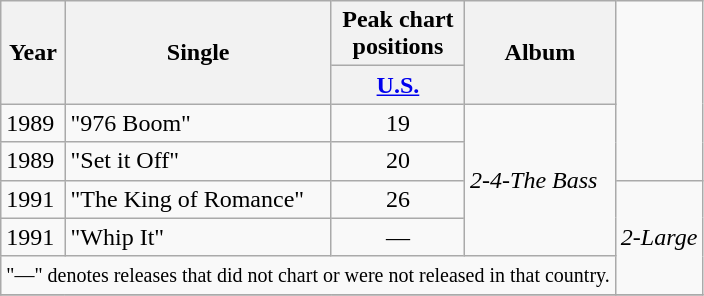<table class="wikitable">
<tr>
<th rowspan=2>Year</th>
<th rowspan=2>Single</th>
<th>Peak chart<br>positions</th>
<th rowspan=2>Album</th>
</tr>
<tr>
<th><a href='#'>U.S.</a></th>
</tr>
<tr>
<td>1989</td>
<td>"976 Boom"</td>
<td align="center">19</td>
<td rowspan=4><em>2-4-The Bass</em></td>
</tr>
<tr>
<td>1989</td>
<td>"Set it Off"</td>
<td align="center">20</td>
</tr>
<tr>
<td>1991</td>
<td>"The King of Romance"</td>
<td align="center">26</td>
<td rowspan=3><em>2-Large</em></td>
</tr>
<tr>
<td>1991</td>
<td>"Whip It"</td>
<td align="center">—</td>
</tr>
<tr>
<td align=center colspan=4><small>"—" denotes releases that did not chart or were not released in that country.</small></td>
</tr>
<tr>
</tr>
</table>
